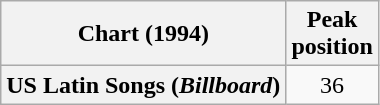<table class="wikitable plainrowheaders">
<tr>
<th scope="col">Chart (1994)</th>
<th scope="col">Peak<br>position</th>
</tr>
<tr>
<th scope="row">US Latin Songs (<em>Billboard</em>)</th>
<td style="text-align:center;">36</td>
</tr>
</table>
